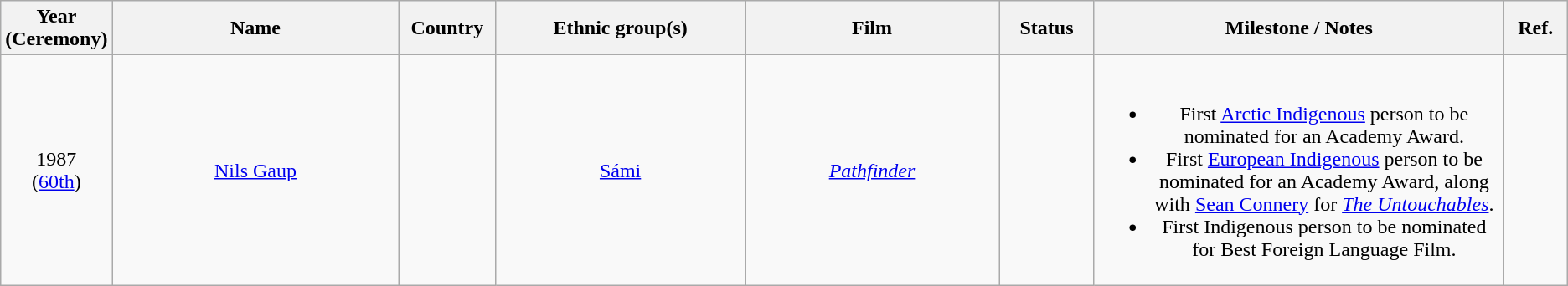<table class="wikitable" style="text-align: center">
<tr style="background:#ebf5ff;">
<th style="width:75px;">Year<br>(Ceremony)</th>
<th style="width:300px;">Name</th>
<th width="75">Country</th>
<th style="width:250px;">Ethnic group(s)</th>
<th style="width:250px;">Film</th>
<th style="width:80px;">Status</th>
<th style="width:400px;">Milestone / Notes</th>
<th style="width:50px;">Ref.</th>
</tr>
<tr>
<td>1987<br>(<a href='#'>60th</a>)</td>
<td><a href='#'>Nils Gaup</a></td>
<td></td>
<td><a href='#'>Sámi</a></td>
<td><em><a href='#'>Pathfinder</a></em></td>
<td></td>
<td><br><ul><li>First <a href='#'>Arctic Indigenous</a> person to be nominated for an Academy Award.</li><li>First <a href='#'>European Indigenous</a> person to be nominated for an Academy Award, along with <a href='#'>Sean Connery</a> for <em><a href='#'>The Untouchables</a></em>.</li><li>First Indigenous person to be nominated for Best Foreign Language Film.</li></ul></td>
<td></td>
</tr>
</table>
